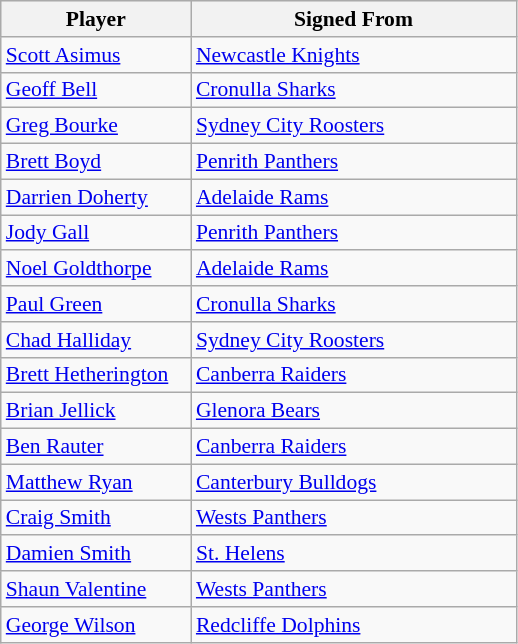<table class="wikitable" style="font-size:90%">
<tr style="background:#efefef;">
<th style="width:120px;">Player</th>
<th style="width:210px;">Signed From</th>
</tr>
<tr>
<td><a href='#'>Scott Asimus</a></td>
<td> <a href='#'>Newcastle Knights</a></td>
</tr>
<tr>
<td><a href='#'>Geoff Bell</a></td>
<td> <a href='#'>Cronulla Sharks</a></td>
</tr>
<tr>
<td><a href='#'>Greg Bourke</a></td>
<td> <a href='#'>Sydney City Roosters</a></td>
</tr>
<tr>
<td><a href='#'>Brett Boyd</a></td>
<td> <a href='#'>Penrith Panthers</a></td>
</tr>
<tr>
<td><a href='#'>Darrien Doherty</a></td>
<td> <a href='#'>Adelaide Rams</a></td>
</tr>
<tr>
<td><a href='#'>Jody Gall</a></td>
<td> <a href='#'>Penrith Panthers</a></td>
</tr>
<tr>
<td><a href='#'>Noel Goldthorpe</a></td>
<td> <a href='#'>Adelaide Rams</a></td>
</tr>
<tr>
<td><a href='#'>Paul Green</a></td>
<td> <a href='#'>Cronulla Sharks</a></td>
</tr>
<tr>
<td><a href='#'>Chad Halliday</a></td>
<td> <a href='#'>Sydney City Roosters</a></td>
</tr>
<tr>
<td><a href='#'>Brett Hetherington</a></td>
<td> <a href='#'>Canberra Raiders</a></td>
</tr>
<tr>
<td><a href='#'>Brian Jellick</a></td>
<td> <a href='#'>Glenora Bears</a></td>
</tr>
<tr>
<td><a href='#'>Ben Rauter</a></td>
<td> <a href='#'>Canberra Raiders</a></td>
</tr>
<tr>
<td><a href='#'>Matthew Ryan</a></td>
<td> <a href='#'>Canterbury Bulldogs</a></td>
</tr>
<tr>
<td><a href='#'>Craig Smith</a></td>
<td> <a href='#'>Wests Panthers</a></td>
</tr>
<tr>
<td><a href='#'>Damien Smith</a></td>
<td> <a href='#'>St. Helens</a></td>
</tr>
<tr>
<td><a href='#'>Shaun Valentine</a></td>
<td> <a href='#'>Wests Panthers</a></td>
</tr>
<tr>
<td><a href='#'>George Wilson</a></td>
<td> <a href='#'>Redcliffe Dolphins</a></td>
</tr>
</table>
